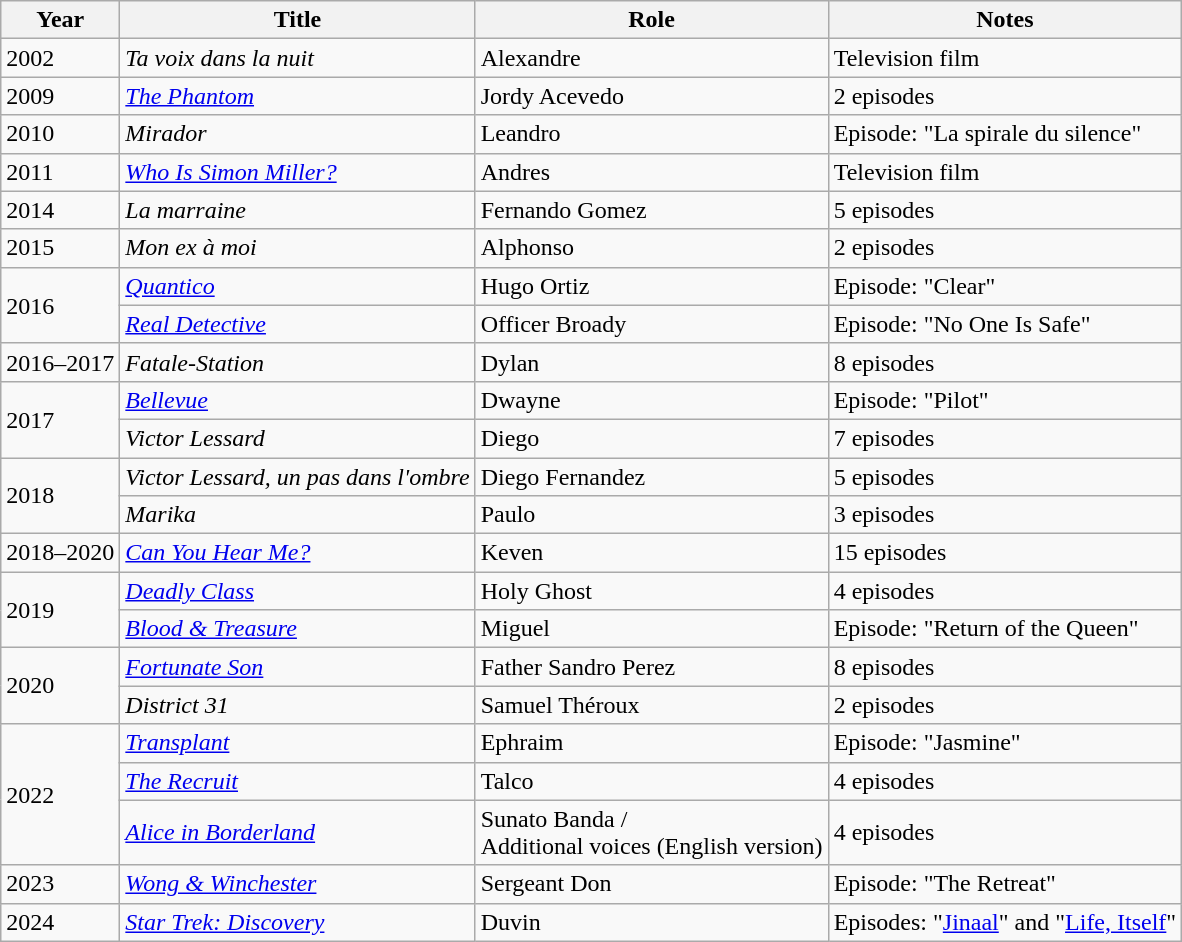<table class="wikitable sortable">
<tr>
<th>Year</th>
<th>Title</th>
<th>Role</th>
<th class="unsortable">Notes</th>
</tr>
<tr>
<td>2002</td>
<td><em>Ta voix dans la nuit</em></td>
<td>Alexandre</td>
<td>Television film</td>
</tr>
<tr>
<td>2009</td>
<td data-sort-value="Phantom, The"><a href='#'><em>The Phantom</em></a></td>
<td>Jordy Acevedo</td>
<td>2 episodes</td>
</tr>
<tr>
<td>2010</td>
<td><em>Mirador</em></td>
<td>Leandro</td>
<td>Episode: "La spirale du silence"</td>
</tr>
<tr>
<td>2011</td>
<td><em><a href='#'>Who Is Simon Miller?</a></em></td>
<td>Andres</td>
<td>Television film</td>
</tr>
<tr>
<td>2014</td>
<td><em>La marraine</em></td>
<td>Fernando Gomez</td>
<td>5 episodes</td>
</tr>
<tr>
<td>2015</td>
<td><em>Mon ex à moi</em></td>
<td>Alphonso</td>
<td>2 episodes</td>
</tr>
<tr>
<td rowspan="2">2016</td>
<td><a href='#'><em>Quantico</em></a></td>
<td>Hugo Ortiz</td>
<td>Episode: "Clear"</td>
</tr>
<tr>
<td><a href='#'><em>Real Detective</em></a></td>
<td>Officer Broady</td>
<td>Episode: "No One Is Safe"</td>
</tr>
<tr>
<td>2016–2017</td>
<td><em>Fatale-Station</em></td>
<td>Dylan</td>
<td>8 episodes</td>
</tr>
<tr>
<td rowspan="2">2017</td>
<td><a href='#'><em>Bellevue</em></a></td>
<td>Dwayne</td>
<td>Episode: "Pilot"</td>
</tr>
<tr>
<td><em>Victor Lessard</em></td>
<td>Diego</td>
<td>7 episodes</td>
</tr>
<tr>
<td rowspan="2">2018</td>
<td><em>Victor Lessard, un pas dans l'ombre</em></td>
<td>Diego Fernandez</td>
<td>5 episodes</td>
</tr>
<tr>
<td><em>Marika</em></td>
<td>Paulo</td>
<td>3 episodes</td>
</tr>
<tr>
<td>2018–2020</td>
<td><a href='#'><em>Can You Hear Me?</em></a></td>
<td>Keven</td>
<td>15 episodes</td>
</tr>
<tr>
<td rowspan="2">2019</td>
<td><a href='#'><em>Deadly Class</em></a></td>
<td>Holy Ghost</td>
<td>4 episodes</td>
</tr>
<tr>
<td><em><a href='#'>Blood & Treasure</a></em></td>
<td>Miguel</td>
<td>Episode: "Return of the Queen"</td>
</tr>
<tr>
<td rowspan="2">2020</td>
<td><a href='#'><em>Fortunate Son</em></a></td>
<td>Father Sandro Perez</td>
<td>8 episodes</td>
</tr>
<tr>
<td><em>District 31</em></td>
<td>Samuel Théroux</td>
<td>2 episodes</td>
</tr>
<tr>
<td rowspan="3">2022</td>
<td><a href='#'><em>Transplant</em></a></td>
<td>Ephraim</td>
<td>Episode: "Jasmine"</td>
</tr>
<tr>
<td data-sort-value="Recruit, The"><em><a href='#'>The Recruit</a></em></td>
<td>Talco</td>
<td>4 episodes</td>
</tr>
<tr>
<td><em><a href='#'>Alice in Borderland</a></em></td>
<td>Sunato Banda /<br>Additional voices (English version)</td>
<td>4 episodes</td>
</tr>
<tr>
<td>2023</td>
<td><em><a href='#'>Wong & Winchester</a></em></td>
<td>Sergeant Don</td>
<td>Episode: "The Retreat"</td>
</tr>
<tr>
<td>2024</td>
<td><em><a href='#'>Star Trek: Discovery</a></em></td>
<td>Duvin</td>
<td>Episodes: "<a href='#'>Jinaal</a>" and "<a href='#'>Life, Itself</a>"</td>
</tr>
</table>
